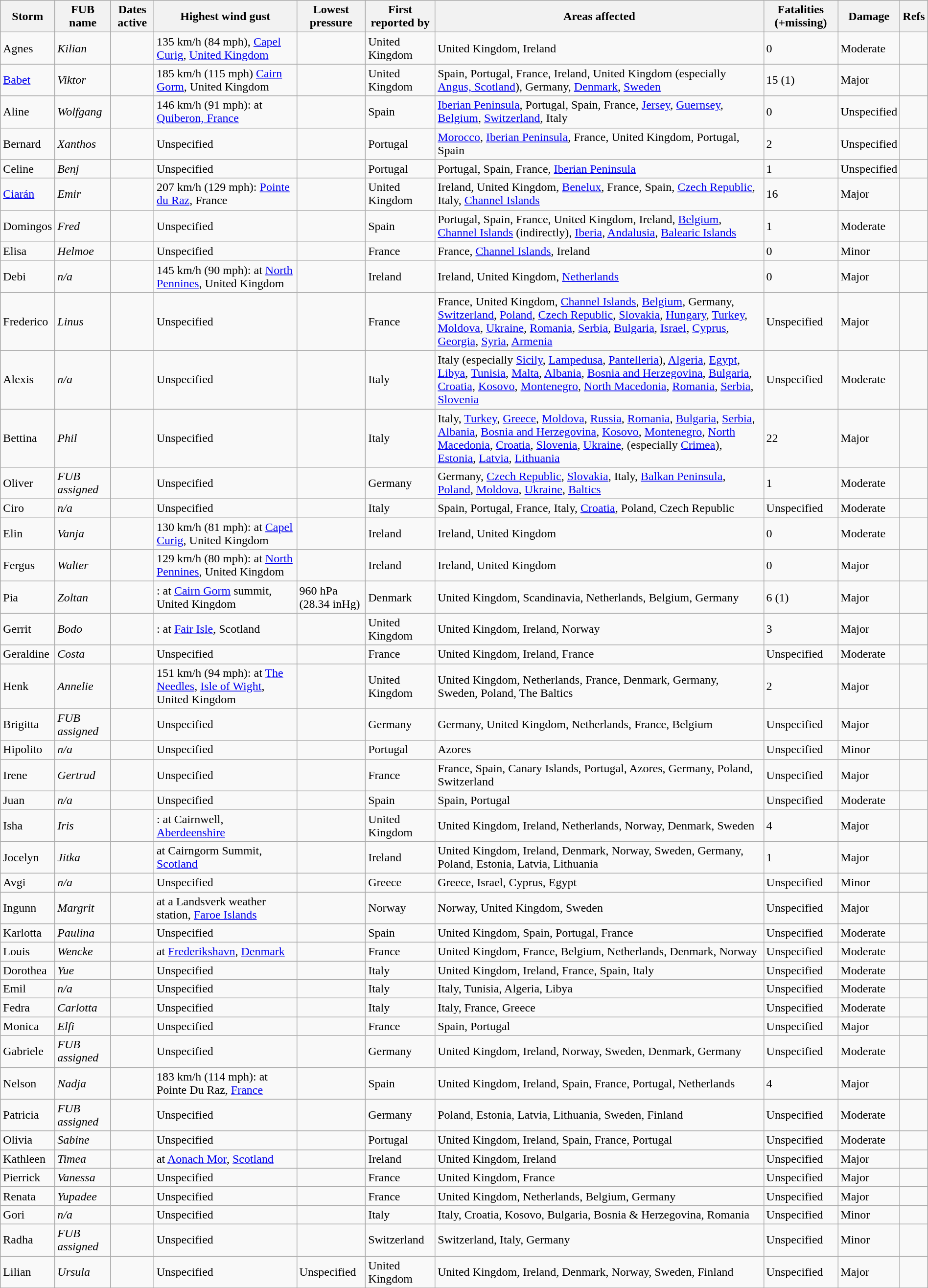<table class="wikitable sortable" style="width:100%">
<tr>
<th>Storm</th>
<th>FUB name</th>
<th data-sort-type="number">Dates active</th>
<th data-sort-type="number">Highest wind gust</th>
<th data-sort-type="number">Lowest pressure</th>
<th>First reported by</th>
<th>Areas affected</th>
<th data-sort-type="number">Fatalities (+missing)</th>
<th data-sort-type="number">Damage</th>
<th>Refs</th>
</tr>
<tr>
<td>Agnes</td>
<td><em>Kilian</em></td>
<td></td>
<td>135 km/h (84 mph), <a href='#'>Capel Curig</a>, <a href='#'>United Kingdom</a></td>
<td></td>
<td>United Kingdom</td>
<td>United Kingdom, Ireland</td>
<td>0</td>
<td>Moderate</td>
<td></td>
</tr>
<tr>
<td><a href='#'>Babet</a></td>
<td><em>Viktor</em></td>
<td></td>
<td>185 km/h (115 mph) <a href='#'>Cairn Gorm</a>, United Kingdom</td>
<td></td>
<td>United Kingdom</td>
<td>Spain, Portugal, France, Ireland, United Kingdom (especially <a href='#'>Angus, Scotland</a>), Germany, <a href='#'>Denmark</a>, <a href='#'>Sweden</a></td>
<td>15 (1)</td>
<td>Major</td>
<td></td>
</tr>
<tr>
<td>Aline</td>
<td><em>Wolfgang</em></td>
<td></td>
<td>146 km/h (91 mph): at <a href='#'>Quiberon, France</a></td>
<td></td>
<td>Spain</td>
<td><a href='#'>Iberian Peninsula</a>, Portugal, Spain, France, <a href='#'>Jersey</a>, <a href='#'>Guernsey</a>, <a href='#'>Belgium</a>, <a href='#'>Switzerland</a>, Italy</td>
<td>0</td>
<td>Unspecified</td>
<td></td>
</tr>
<tr>
<td>Bernard</td>
<td><em>Xanthos</em></td>
<td></td>
<td>Unspecified</td>
<td></td>
<td>Portugal</td>
<td><a href='#'>Morocco</a>, <a href='#'>Iberian Peninsula</a>, France, United Kingdom, Portugal, Spain</td>
<td>2</td>
<td>Unspecified</td>
<td></td>
</tr>
<tr>
<td>Celine</td>
<td><em>Benj</em></td>
<td></td>
<td>Unspecified</td>
<td></td>
<td>Portugal</td>
<td>Portugal, Spain, France, <a href='#'>Iberian Peninsula</a></td>
<td>1</td>
<td>Unspecified</td>
<td></td>
</tr>
<tr>
<td><a href='#'>Ciarán</a></td>
<td><em>Emir</em></td>
<td></td>
<td>207 km/h (129 mph): <a href='#'>Pointe du Raz</a>, France</td>
<td></td>
<td>United Kingdom</td>
<td>Ireland, United Kingdom, <a href='#'>Benelux</a>, France, Spain, <a href='#'>Czech Republic</a>, Italy, <a href='#'>Channel Islands</a></td>
<td>16 </td>
<td>Major</td>
<td></td>
</tr>
<tr>
<td>Domingos</td>
<td><em>Fred</em></td>
<td></td>
<td>Unspecified</td>
<td></td>
<td>Spain</td>
<td>Portugal, Spain, France, United Kingdom, Ireland, <a href='#'>Belgium</a>, <a href='#'>Channel Islands</a> (indirectly), <a href='#'>Iberia</a>, <a href='#'>Andalusia</a>, <a href='#'>Balearic Islands</a></td>
<td>1</td>
<td>Moderate</td>
<td></td>
</tr>
<tr>
<td>Elisa</td>
<td><em>Helmoe</em></td>
<td></td>
<td>Unspecified</td>
<td></td>
<td>France</td>
<td>France, <a href='#'>Channel Islands</a>, Ireland</td>
<td>0</td>
<td>Minor</td>
<td></td>
</tr>
<tr>
<td>Debi</td>
<td><em>n/a</em></td>
<td></td>
<td>145 km/h (90 mph): at <a href='#'>North Pennines</a>, United Kingdom</td>
<td></td>
<td>Ireland</td>
<td>Ireland, United Kingdom, <a href='#'>Netherlands</a></td>
<td>0</td>
<td>Major</td>
<td></td>
</tr>
<tr>
<td>Frederico</td>
<td><em>Linus</em></td>
<td></td>
<td>Unspecified</td>
<td></td>
<td>France</td>
<td>France, United Kingdom, <a href='#'>Channel Islands</a>, <a href='#'>Belgium</a>, Germany, <a href='#'>Switzerland</a>, <a href='#'>Poland</a>, <a href='#'>Czech Republic</a>, <a href='#'>Slovakia</a>, <a href='#'>Hungary</a>, <a href='#'>Turkey</a>, <a href='#'>Moldova</a>, <a href='#'>Ukraine</a>, <a href='#'>Romania</a>, <a href='#'>Serbia</a>, <a href='#'>Bulgaria</a>, <a href='#'>Israel</a>, <a href='#'>Cyprus</a>, <a href='#'>Georgia</a>, <a href='#'>Syria</a>, <a href='#'>Armenia</a></td>
<td>Unspecified</td>
<td>Major</td>
<td></td>
</tr>
<tr>
<td>Alexis</td>
<td><em>n/a</em></td>
<td></td>
<td>Unspecified</td>
<td></td>
<td>Italy</td>
<td>Italy (especially <a href='#'>Sicily</a>, <a href='#'>Lampedusa</a>, <a href='#'>Pantelleria</a>), <a href='#'>Algeria</a>, <a href='#'>Egypt</a>, <a href='#'>Libya</a>, <a href='#'>Tunisia</a>, <a href='#'>Malta</a>, <a href='#'>Albania</a>, <a href='#'>Bosnia and Herzegovina</a>, <a href='#'>Bulgaria</a>, <a href='#'>Croatia</a>, <a href='#'>Kosovo</a>, <a href='#'>Montenegro</a>, <a href='#'>North Macedonia</a>, <a href='#'>Romania</a>, <a href='#'>Serbia</a>, <a href='#'>Slovenia</a></td>
<td>Unspecified</td>
<td>Moderate</td>
<td></td>
</tr>
<tr>
<td>Bettina</td>
<td><em>Phil</em></td>
<td></td>
<td>Unspecified</td>
<td></td>
<td>Italy</td>
<td>Italy, <a href='#'>Turkey</a>, <a href='#'>Greece</a>, <a href='#'>Moldova</a>, <a href='#'>Russia</a>, <a href='#'>Romania</a>, <a href='#'>Bulgaria</a>, <a href='#'>Serbia</a>, <a href='#'>Albania</a>, <a href='#'>Bosnia and Herzegovina</a>, <a href='#'>Kosovo</a>, <a href='#'>Montenegro</a>, <a href='#'>North Macedonia</a>, <a href='#'>Croatia</a>, <a href='#'>Slovenia</a>, <a href='#'>Ukraine</a>, (especially <a href='#'>Crimea</a>), <a href='#'>Estonia</a>, <a href='#'>Latvia</a>, <a href='#'>Lithuania</a></td>
<td>22</td>
<td>Major</td>
<td></td>
</tr>
<tr>
<td>Oliver</td>
<td><em>FUB assigned</em></td>
<td></td>
<td>Unspecified</td>
<td></td>
<td>Germany</td>
<td>Germany, <a href='#'>Czech Republic</a>, <a href='#'>Slovakia</a>, Italy, <a href='#'>Balkan Peninsula</a>, <a href='#'>Poland</a>, <a href='#'>Moldova</a>, <a href='#'>Ukraine</a>, <a href='#'>Baltics</a></td>
<td>1</td>
<td>Moderate</td>
<td></td>
</tr>
<tr>
<td>Ciro</td>
<td><em>n/a</em></td>
<td></td>
<td>Unspecified</td>
<td></td>
<td>Italy</td>
<td>Spain, Portugal, France, Italy, <a href='#'>Croatia</a>, Poland, Czech Republic</td>
<td>Unspecified</td>
<td>Moderate</td>
<td></td>
</tr>
<tr>
<td>Elin</td>
<td><em>Vanja</em></td>
<td></td>
<td>130 km/h (81 mph): at <a href='#'>Capel Curig</a>, United Kingdom</td>
<td></td>
<td>Ireland</td>
<td>Ireland, United Kingdom</td>
<td>0</td>
<td>Moderate</td>
<td></td>
</tr>
<tr>
<td>Fergus</td>
<td><em>Walter</em></td>
<td></td>
<td>129 km/h (80 mph): at <a href='#'>North Pennines</a>, United Kingdom</td>
<td></td>
<td>Ireland</td>
<td>Ireland, United Kingdom</td>
<td>0</td>
<td>Major</td>
<td></td>
</tr>
<tr>
<td>Pia</td>
<td><em>Zoltan</em></td>
<td></td>
<td>: at <a href='#'>Cairn Gorm</a> summit, United Kingdom</td>
<td>960 hPa<br>(28.34 inHg)</td>
<td>Denmark</td>
<td>United Kingdom, Scandinavia, Netherlands, Belgium, Germany</td>
<td>6 (1)</td>
<td>Major</td>
<td></td>
</tr>
<tr>
<td>Gerrit</td>
<td><em>Bodo</em></td>
<td></td>
<td>: at <a href='#'>Fair Isle</a>, Scotland</td>
<td></td>
<td>United Kingdom</td>
<td>United Kingdom, Ireland, Norway</td>
<td>3</td>
<td>Major</td>
<td></td>
</tr>
<tr>
<td>Geraldine</td>
<td><em>Costa</em></td>
<td></td>
<td>Unspecified</td>
<td></td>
<td>France</td>
<td>United Kingdom, Ireland, France</td>
<td>Unspecified</td>
<td>Moderate</td>
<td></td>
</tr>
<tr>
<td>Henk</td>
<td><em>Annelie</em></td>
<td></td>
<td>151 km/h (94 mph): at <a href='#'>The Needles</a>, <a href='#'>Isle of Wight</a>, United Kingdom</td>
<td></td>
<td>United Kingdom</td>
<td>United Kingdom, Netherlands, France, Denmark, Germany, Sweden, Poland, The Baltics</td>
<td>2</td>
<td>Major</td>
<td></td>
</tr>
<tr>
<td>Brigitta</td>
<td><em>FUB assigned</em></td>
<td></td>
<td>Unspecified</td>
<td></td>
<td>Germany</td>
<td>Germany, United Kingdom, Netherlands, France, Belgium</td>
<td>Unspecified</td>
<td>Major</td>
<td></td>
</tr>
<tr>
<td>Hipolito</td>
<td><em>n/a</em></td>
<td></td>
<td>Unspecified</td>
<td></td>
<td>Portugal</td>
<td>Azores</td>
<td>Unspecified</td>
<td>Minor</td>
<td></td>
</tr>
<tr>
<td>Irene</td>
<td><em>Gertrud</em></td>
<td></td>
<td>Unspecified</td>
<td></td>
<td>France</td>
<td>France, Spain, Canary Islands, Portugal, Azores, Germany, Poland, Switzerland</td>
<td>Unspecified</td>
<td>Major</td>
<td></td>
</tr>
<tr>
<td>Juan</td>
<td><em>n/a</em></td>
<td></td>
<td>Unspecified</td>
<td></td>
<td>Spain</td>
<td>Spain, Portugal</td>
<td>Unspecified</td>
<td>Moderate</td>
<td></td>
</tr>
<tr>
<td>Isha</td>
<td><em>Iris</em></td>
<td></td>
<td>: at Cairnwell, <a href='#'>Aberdeenshire</a></td>
<td></td>
<td>United Kingdom</td>
<td>United Kingdom, Ireland, Netherlands, Norway, Denmark, Sweden</td>
<td>4</td>
<td>Major</td>
<td></td>
</tr>
<tr>
<td>Jocelyn</td>
<td><em>Jitka</em></td>
<td></td>
<td> at Cairngorm Summit, <a href='#'>Scotland</a></td>
<td></td>
<td>Ireland</td>
<td>United Kingdom, Ireland, Denmark, Norway, Sweden, Germany, Poland, Estonia, Latvia, Lithuania</td>
<td>1</td>
<td>Major</td>
<td></td>
</tr>
<tr>
<td>Avgi</td>
<td><em>n/a</em></td>
<td></td>
<td>Unspecified</td>
<td></td>
<td>Greece</td>
<td>Greece, Israel, Cyprus, Egypt</td>
<td>Unspecified</td>
<td>Minor</td>
<td></td>
</tr>
<tr>
<td>Ingunn</td>
<td><em>Margrit</em></td>
<td></td>
<td> at a Landsverk weather station, <a href='#'>Faroe Islands</a></td>
<td></td>
<td>Norway</td>
<td>Norway, United Kingdom, Sweden</td>
<td>Unspecified</td>
<td>Major</td>
<td></td>
</tr>
<tr>
<td>Karlotta</td>
<td><em>Paulina</em></td>
<td></td>
<td>Unspecified</td>
<td></td>
<td>Spain</td>
<td>United Kingdom, Spain, Portugal, France</td>
<td>Unspecified</td>
<td>Moderate</td>
<td></td>
</tr>
<tr>
<td>Louis</td>
<td><em>Wencke</em></td>
<td></td>
<td> at <a href='#'>Frederikshavn</a>, <a href='#'>Denmark</a></td>
<td></td>
<td>France</td>
<td>United Kingdom, France, Belgium, Netherlands, Denmark, Norway</td>
<td>Unspecified</td>
<td>Moderate</td>
<td></td>
</tr>
<tr>
<td>Dorothea</td>
<td><em>Yue</em></td>
<td></td>
<td>Unspecified</td>
<td></td>
<td>Italy</td>
<td>United Kingdom, Ireland, France, Spain, Italy</td>
<td>Unspecified</td>
<td>Moderate</td>
<td></td>
</tr>
<tr>
<td>Emil</td>
<td><em>n/a</em></td>
<td></td>
<td>Unspecified</td>
<td></td>
<td>Italy</td>
<td>Italy, Tunisia, Algeria, Libya</td>
<td>Unspecified</td>
<td>Moderate</td>
<td></td>
</tr>
<tr>
<td>Fedra</td>
<td><em>Carlotta</em></td>
<td></td>
<td>Unspecified</td>
<td></td>
<td>Italy</td>
<td>Italy, France, Greece</td>
<td>Unspecified</td>
<td>Moderate</td>
<td></td>
</tr>
<tr>
<td>Monica</td>
<td><em>Elfi</em></td>
<td></td>
<td>Unspecified</td>
<td></td>
<td>France</td>
<td>Spain, Portugal</td>
<td>Unspecified</td>
<td>Major</td>
<td></td>
</tr>
<tr>
<td>Gabriele</td>
<td><em>FUB assigned</em></td>
<td></td>
<td>Unspecified</td>
<td></td>
<td>Germany</td>
<td>United Kingdom, Ireland, Norway, Sweden, Denmark, Germany</td>
<td>Unspecified</td>
<td>Moderate</td>
<td></td>
</tr>
<tr>
<td>Nelson</td>
<td><em>Nadja</em></td>
<td></td>
<td>183 km/h (114 mph): at Pointe Du Raz, <a href='#'>France</a></td>
<td></td>
<td>Spain</td>
<td>United Kingdom, Ireland, Spain, France, Portugal, Netherlands</td>
<td>4</td>
<td>Major</td>
<td></td>
</tr>
<tr>
<td>Patricia</td>
<td><em>FUB assigned</em></td>
<td></td>
<td>Unspecified</td>
<td></td>
<td>Germany</td>
<td>Poland, Estonia, Latvia, Lithuania, Sweden, Finland</td>
<td>Unspecified</td>
<td>Moderate</td>
<td></td>
</tr>
<tr>
<td>Olivia</td>
<td><em>Sabine</em></td>
<td></td>
<td>Unspecified</td>
<td></td>
<td>Portugal</td>
<td>United Kingdom, Ireland, Spain, France, Portugal</td>
<td>Unspecified</td>
<td>Moderate</td>
<td></td>
</tr>
<tr>
<td>Kathleen</td>
<td><em>Timea</em></td>
<td></td>
<td> at <a href='#'>Aonach Mor</a>, <a href='#'>Scotland</a></td>
<td></td>
<td>Ireland</td>
<td>United Kingdom, Ireland</td>
<td>Unspecified</td>
<td>Major</td>
<td></td>
</tr>
<tr>
<td>Pierrick</td>
<td><em>Vanessa</em></td>
<td></td>
<td>Unspecified</td>
<td></td>
<td>France</td>
<td>United Kingdom, France</td>
<td>Unspecified</td>
<td>Major</td>
<td></td>
</tr>
<tr>
<td>Renata</td>
<td><em>Yupadee</em></td>
<td></td>
<td>Unspecified</td>
<td></td>
<td>France</td>
<td>United Kingdom, Netherlands, Belgium, Germany</td>
<td>Unspecified</td>
<td>Major</td>
<td></td>
</tr>
<tr>
<td>Gori</td>
<td><em>n/a</em></td>
<td></td>
<td>Unspecified</td>
<td></td>
<td>Italy</td>
<td>Italy, Croatia, Kosovo, Bulgaria, Bosnia & Herzegovina, Romania</td>
<td>Unspecified</td>
<td>Minor</td>
<td></td>
</tr>
<tr>
<td>Radha</td>
<td><em>FUB assigned</em></td>
<td></td>
<td>Unspecified</td>
<td></td>
<td>Switzerland</td>
<td>Switzerland, Italy, Germany</td>
<td>Unspecified</td>
<td>Minor</td>
<td></td>
</tr>
<tr>
<td>Lilian</td>
<td><em>Ursula</em></td>
<td></td>
<td>Unspecified</td>
<td>Unspecified</td>
<td>United Kingdom</td>
<td>United Kingdom, Ireland, Denmark, Norway, Sweden, Finland</td>
<td>Unspecified</td>
<td>Major</td>
<td></td>
</tr>
</table>
